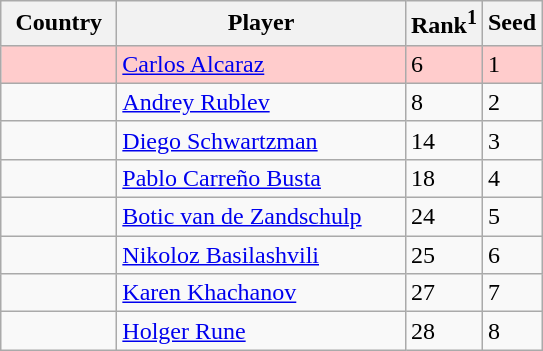<table class="wikitable" border="1">
<tr>
<th width="70">Country</th>
<th width="185">Player</th>
<th>Rank<sup>1</sup></th>
<th>Seed</th>
</tr>
<tr bgcolor=#fcc>
<td></td>
<td><a href='#'>Carlos Alcaraz</a></td>
<td>6</td>
<td>1</td>
</tr>
<tr>
<td></td>
<td><a href='#'>Andrey Rublev</a></td>
<td>8</td>
<td>2</td>
</tr>
<tr>
<td></td>
<td><a href='#'>Diego Schwartzman</a></td>
<td>14</td>
<td>3</td>
</tr>
<tr>
<td></td>
<td><a href='#'>Pablo Carreño Busta</a></td>
<td>18</td>
<td>4</td>
</tr>
<tr>
<td></td>
<td><a href='#'>Botic van de Zandschulp</a></td>
<td>24</td>
<td>5</td>
</tr>
<tr>
<td></td>
<td><a href='#'>Nikoloz Basilashvili</a></td>
<td>25</td>
<td>6</td>
</tr>
<tr>
<td></td>
<td><a href='#'>Karen Khachanov</a></td>
<td>27</td>
<td>7</td>
</tr>
<tr>
<td></td>
<td><a href='#'>Holger Rune</a></td>
<td>28</td>
<td>8</td>
</tr>
</table>
